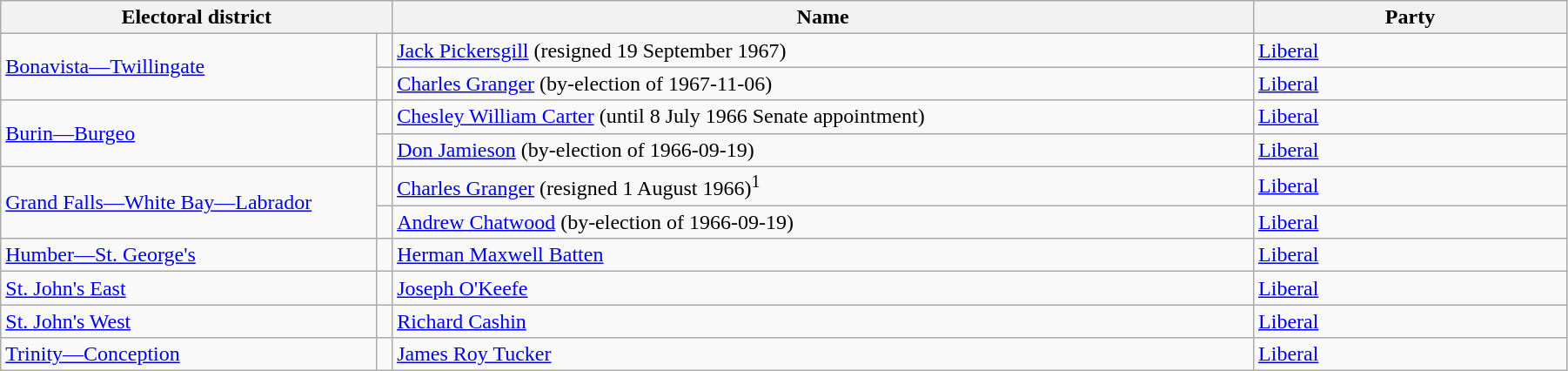<table class="wikitable" width=95%>
<tr>
<th colspan=2 width=25%>Electoral district</th>
<th>Name</th>
<th width=20%>Party</th>
</tr>
<tr>
<td width=24% rowspan=2><a href='#'>Bonavista—Twillingate</a></td>
<td></td>
<td><a href='#'>Jack Pickersgill</a> (resigned 19 September 1967)</td>
<td><a href='#'>Liberal</a></td>
</tr>
<tr>
<td></td>
<td><a href='#'>Charles Granger</a> (by-election of 1967-11-06)</td>
<td><a href='#'>Liberal</a></td>
</tr>
<tr>
<td rowspan=2><a href='#'>Burin—Burgeo</a></td>
<td></td>
<td><a href='#'>Chesley William Carter</a> (until 8 July 1966 Senate appointment)</td>
<td><a href='#'>Liberal</a></td>
</tr>
<tr>
<td></td>
<td><a href='#'>Don Jamieson</a> (by-election of 1966-09-19)</td>
<td><a href='#'>Liberal</a></td>
</tr>
<tr>
<td rowspan=2><a href='#'>Grand Falls—White Bay—Labrador</a></td>
<td></td>
<td><a href='#'>Charles Granger</a> (resigned 1 August 1966)<sup>1</sup></td>
<td><a href='#'>Liberal</a></td>
</tr>
<tr>
<td></td>
<td><a href='#'>Andrew Chatwood</a> (by-election of 1966-09-19)</td>
<td><a href='#'>Liberal</a></td>
</tr>
<tr>
<td><a href='#'>Humber—St. George's</a></td>
<td></td>
<td><a href='#'>Herman Maxwell Batten</a></td>
<td><a href='#'>Liberal</a></td>
</tr>
<tr>
<td><a href='#'>St. John's East</a></td>
<td></td>
<td><a href='#'>Joseph O'Keefe</a></td>
<td><a href='#'>Liberal</a></td>
</tr>
<tr>
<td><a href='#'>St. John's West</a></td>
<td></td>
<td><a href='#'>Richard Cashin</a></td>
<td><a href='#'>Liberal</a></td>
</tr>
<tr>
<td><a href='#'>Trinity—Conception</a></td>
<td></td>
<td><a href='#'>James Roy Tucker</a></td>
<td><a href='#'>Liberal</a></td>
</tr>
</table>
